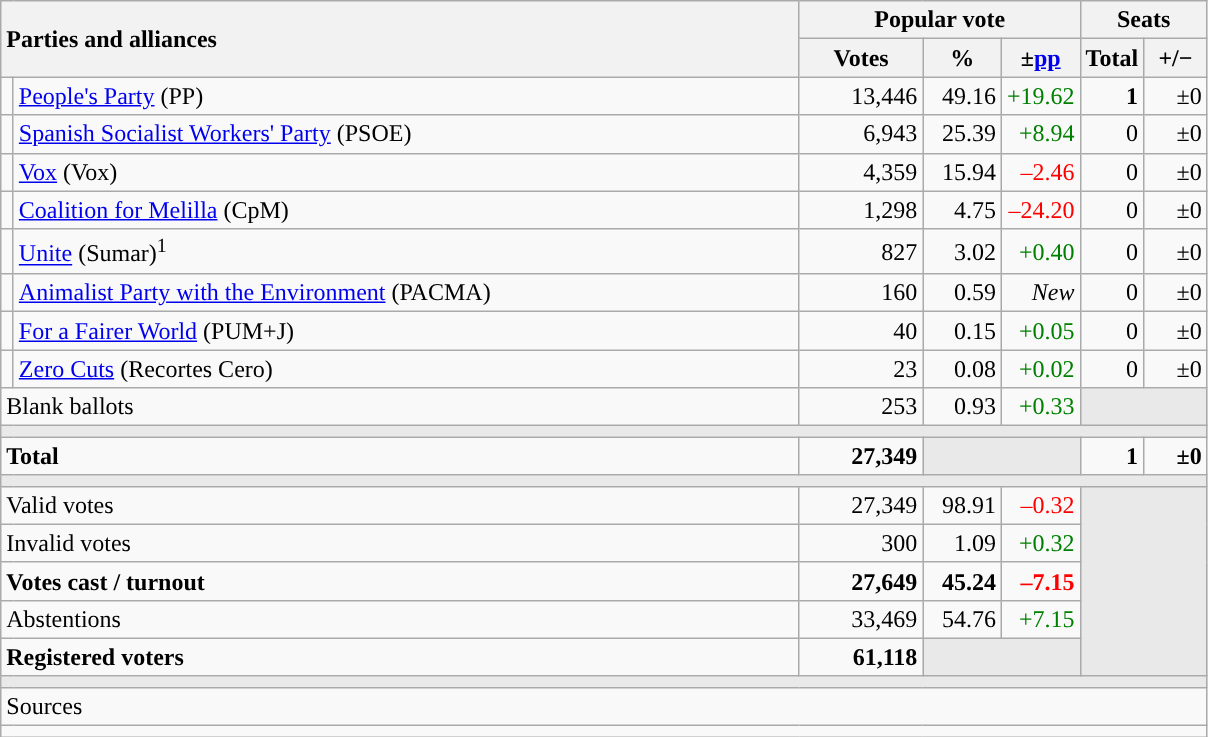<table class="wikitable" style="text-align:right;">
<tr>
<th style="text-align:left;" rowspan="2" colspan="2" width="525">Parties and alliances</th>
<th colspan="3">Popular vote</th>
<th colspan="2">Seats</th>
</tr>
<tr>
<th width="75">Votes</th>
<th width="45">%</th>
<th width="45">±<a href='#'>pp</a></th>
<th width="35">Total</th>
<th width="35">+/−</th>
</tr>
<tr>
<td width="1" style="color:inherit;background:"></td>
<td align="left"><a href='#'>People's Party</a> (PP)</td>
<td>13,446</td>
<td>49.16</td>
<td style="color:green;">+19.62</td>
<td><strong>1</strong></td>
<td>±0</td>
</tr>
<tr>
<td style="color:inherit;background:"></td>
<td align="left"><a href='#'>Spanish Socialist Workers' Party</a> (PSOE)</td>
<td>6,943</td>
<td>25.39</td>
<td style="color:green;">+8.94</td>
<td>0</td>
<td>±0</td>
</tr>
<tr>
<td style="color:inherit;background:"></td>
<td align="left"><a href='#'>Vox</a> (Vox)</td>
<td>4,359</td>
<td>15.94</td>
<td style="color:red;">–2.46</td>
<td>0</td>
<td>±0</td>
</tr>
<tr>
<td style="color:inherit;background:"></td>
<td align="left"><a href='#'>Coalition for Melilla</a> (CpM)</td>
<td>1,298</td>
<td>4.75</td>
<td style="color:red;">–24.20</td>
<td>0</td>
<td>±0</td>
</tr>
<tr>
<td style="color:inherit;background:"></td>
<td align="left"><a href='#'>Unite</a> (Sumar)<sup>1</sup></td>
<td>827</td>
<td>3.02</td>
<td style="color:green;">+0.40</td>
<td>0</td>
<td>±0</td>
</tr>
<tr>
<td style="color:inherit;background:"></td>
<td align="left"><a href='#'>Animalist Party with the Environment</a> (PACMA)</td>
<td>160</td>
<td>0.59</td>
<td><em>New</em></td>
<td>0</td>
<td>±0</td>
</tr>
<tr>
<td style="color:inherit;background:"></td>
<td align="left"><a href='#'>For a Fairer World</a> (PUM+J)</td>
<td>40</td>
<td>0.15</td>
<td style="color:green;">+0.05</td>
<td>0</td>
<td>±0</td>
</tr>
<tr>
<td style="color:inherit;background:"></td>
<td align="left"><a href='#'>Zero Cuts</a> (Recortes Cero)</td>
<td>23</td>
<td>0.08</td>
<td style="color:green;">+0.02</td>
<td>0</td>
<td>±0</td>
</tr>
<tr>
<td align="left" colspan="2">Blank ballots</td>
<td>253</td>
<td>0.93</td>
<td style="color:green;">+0.33</td>
<td bgcolor="#E9E9E9" colspan="2"></td>
</tr>
<tr>
<td colspan="7" bgcolor="#E9E9E9"></td>
</tr>
<tr style="font-weight:bold;">
<td align="left" colspan="2">Total</td>
<td>27,349</td>
<td bgcolor="#E9E9E9" colspan="2"></td>
<td>1</td>
<td>±0</td>
</tr>
<tr>
<td colspan="7" bgcolor="#E9E9E9"></td>
</tr>
<tr>
<td align="left" colspan="2">Valid votes</td>
<td>27,349</td>
<td>98.91</td>
<td style="color:red;">–0.32</td>
<td bgcolor="#E9E9E9" colspan="2" rowspan="5"></td>
</tr>
<tr>
<td align="left" colspan="2">Invalid votes</td>
<td>300</td>
<td>1.09</td>
<td style="color:green;">+0.32</td>
</tr>
<tr style="font-weight:bold;">
<td align="left" colspan="2">Votes cast / turnout</td>
<td>27,649</td>
<td>45.24</td>
<td style="color:red;">–7.15</td>
</tr>
<tr>
<td align="left" colspan="2">Abstentions</td>
<td>33,469</td>
<td>54.76</td>
<td style="color:green;">+7.15</td>
</tr>
<tr style="font-weight:bold;">
<td align="left" colspan="2">Registered voters</td>
<td>61,118</td>
<td bgcolor="#E9E9E9" colspan="2"></td>
</tr>
<tr>
<td colspan="7" bgcolor="#E9E9E9"></td>
</tr>
<tr>
<td align="left" colspan="7">Sources</td>
</tr>
<tr>
<td colspan="7" style="text-align:left; max-width:790px;"></td>
</tr>
</table>
